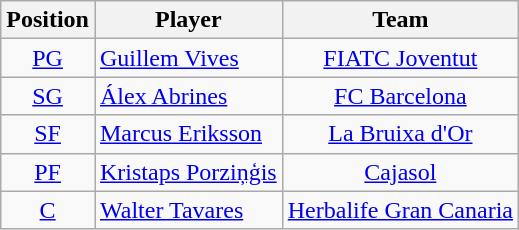<table class="wikitable sortable" style="text-align: center;">
<tr>
<th align="center">Position</th>
<th align="center">Player</th>
<th align="center">Team</th>
</tr>
<tr>
<td><a href='#'>PG</a></td>
<td align="left"> <a href='#'>Guillem Vives</a></td>
<td><a href='#'>FIATC Joventut</a></td>
</tr>
<tr>
<td><a href='#'>SG</a></td>
<td align="left"> <a href='#'>Álex Abrines</a></td>
<td><a href='#'>FC Barcelona</a></td>
</tr>
<tr>
<td><a href='#'>SF</a></td>
<td align="left"> <a href='#'>Marcus Eriksson</a></td>
<td><a href='#'>La Bruixa d'Or</a></td>
</tr>
<tr>
<td><a href='#'>PF</a></td>
<td align="left"> <a href='#'>Kristaps Porziņģis</a></td>
<td><a href='#'>Cajasol</a></td>
</tr>
<tr>
<td><a href='#'>C</a></td>
<td align="left"> <a href='#'>Walter Tavares</a></td>
<td><a href='#'>Herbalife Gran Canaria</a></td>
</tr>
</table>
